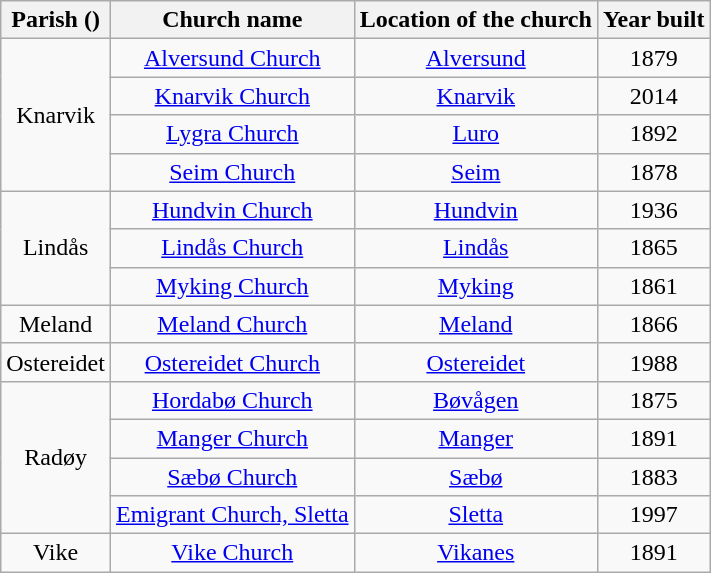<table class="wikitable" style="text-align:center">
<tr>
<th>Parish ()</th>
<th>Church name</th>
<th>Location of the church</th>
<th>Year built</th>
</tr>
<tr>
<td rowspan="4">Knarvik</td>
<td><a href='#'>Alversund Church</a></td>
<td><a href='#'>Alversund</a></td>
<td>1879</td>
</tr>
<tr>
<td><a href='#'>Knarvik Church</a></td>
<td><a href='#'>Knarvik</a></td>
<td>2014</td>
</tr>
<tr>
<td><a href='#'>Lygra Church</a></td>
<td><a href='#'>Luro</a></td>
<td>1892</td>
</tr>
<tr>
<td><a href='#'>Seim Church</a></td>
<td><a href='#'>Seim</a></td>
<td>1878</td>
</tr>
<tr>
<td rowspan="3">Lindås</td>
<td><a href='#'>Hundvin Church</a></td>
<td><a href='#'>Hundvin</a></td>
<td>1936</td>
</tr>
<tr>
<td><a href='#'>Lindås Church</a></td>
<td><a href='#'>Lindås</a></td>
<td>1865</td>
</tr>
<tr>
<td><a href='#'>Myking Church</a></td>
<td><a href='#'>Myking</a></td>
<td>1861</td>
</tr>
<tr>
<td rowspan="1">Meland</td>
<td><a href='#'>Meland Church</a></td>
<td><a href='#'>Meland</a></td>
<td>1866</td>
</tr>
<tr>
<td rowspan="1">Ostereidet</td>
<td><a href='#'>Ostereidet Church</a></td>
<td><a href='#'>Ostereidet</a></td>
<td>1988</td>
</tr>
<tr>
<td rowspan="4">Radøy</td>
<td><a href='#'>Hordabø Church</a></td>
<td><a href='#'>Bøvågen</a></td>
<td>1875</td>
</tr>
<tr>
<td><a href='#'>Manger Church</a></td>
<td><a href='#'>Manger</a></td>
<td>1891</td>
</tr>
<tr>
<td><a href='#'>Sæbø Church</a></td>
<td><a href='#'>Sæbø</a></td>
<td>1883</td>
</tr>
<tr>
<td><a href='#'>Emigrant Church, Sletta</a></td>
<td><a href='#'>Sletta</a></td>
<td>1997</td>
</tr>
<tr>
<td rowspan="1">Vike</td>
<td><a href='#'>Vike Church</a></td>
<td><a href='#'>Vikanes</a></td>
<td>1891</td>
</tr>
</table>
